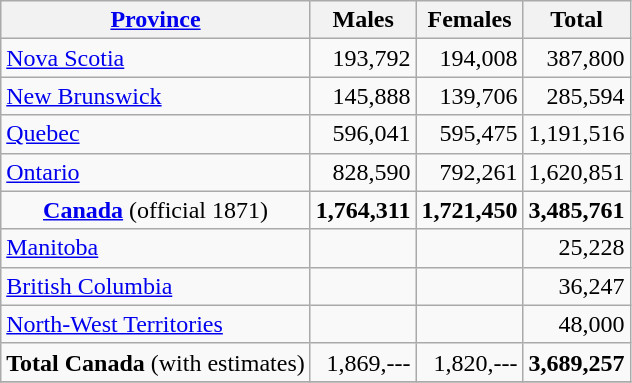<table class="wikitable sortable" style="text-align:right">
<tr>
<th><a href='#'>Province</a><br></th>
<th>Males</th>
<th>Females</th>
<th>Total<br></th>
</tr>
<tr>
<td align=left><a href='#'>Nova Scotia</a></td>
<td>193,792</td>
<td>194,008</td>
<td>387,800</td>
</tr>
<tr>
<td align=left><a href='#'>New Brunswick</a></td>
<td>145,888</td>
<td>139,706</td>
<td>285,594</td>
</tr>
<tr>
<td align=left><a href='#'>Quebec</a></td>
<td>596,041</td>
<td>595,475</td>
<td>1,191,516</td>
</tr>
<tr>
<td align=left><a href='#'>Ontario</a></td>
<td>828,590</td>
<td>792,261</td>
<td>1,620,851</td>
</tr>
<tr>
<td align=center><strong><a href='#'>Canada</a></strong> (official 1871)</td>
<td><strong>1,764,311</strong></td>
<td><strong>1,721,450</strong></td>
<td><strong>3,485,761</strong></td>
</tr>
<tr>
<td align=left><a href='#'>Manitoba</a></td>
<td></td>
<td></td>
<td>25,228</td>
</tr>
<tr>
<td align=left><a href='#'>British Columbia</a></td>
<td></td>
<td></td>
<td>36,247</td>
</tr>
<tr>
<td align=left><a href='#'>North-West Territories</a></td>
<td></td>
<td></td>
<td>48,000</td>
</tr>
<tr>
<td align=center><strong>Total Canada</strong> (with estimates)</td>
<td>1,869,---</td>
<td>1,820,---</td>
<td><strong>3,689,257</strong></td>
</tr>
<tr>
</tr>
</table>
